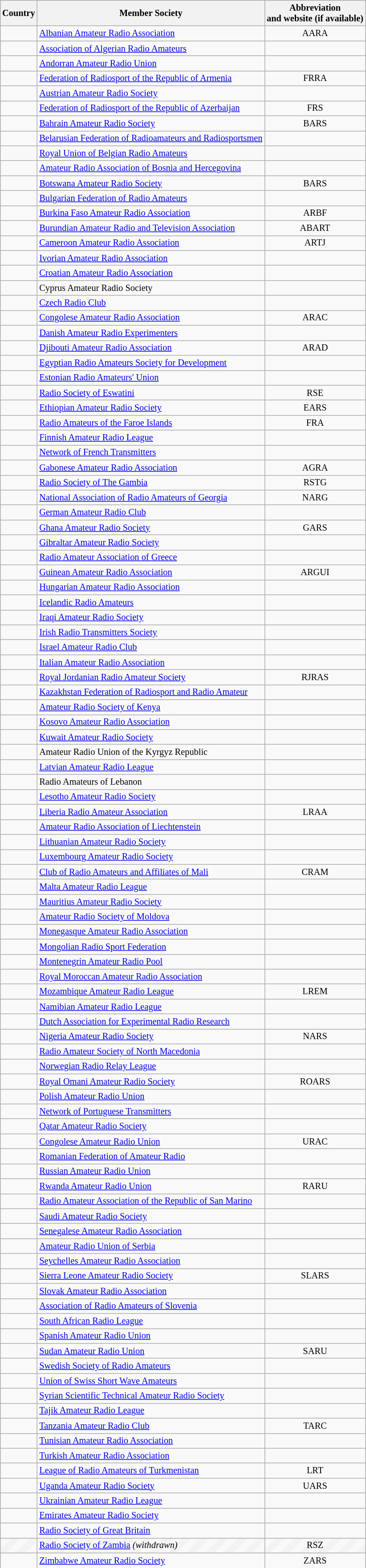<table class="wikitable sortable" style="border:1px grey; font-size:85%; margin-left:1em;">
<tr>
<th>Country</th>
<th>Member Society</th>
<th>Abbreviation<br>and website (if available)</th>
</tr>
<tr>
<td></td>
<td><a href='#'>Albanian Amateur Radio Association</a></td>
<td align="center">AARA</td>
</tr>
<tr>
<td></td>
<td><a href='#'>Association of Algerian Radio Amateurs</a></td>
<td align="center"></td>
</tr>
<tr>
<td></td>
<td><a href='#'>Andorran Amateur Radio Union</a></td>
<td align="center"></td>
</tr>
<tr>
<td></td>
<td><a href='#'>Federation of Radiosport of the Republic of Armenia</a></td>
<td align="center">FRRA</td>
</tr>
<tr>
<td></td>
<td><a href='#'>Austrian Amateur Radio Society</a></td>
<td align="center"></td>
</tr>
<tr>
<td></td>
<td><a href='#'>Federation of Radiosport of the Republic of Azerbaijan</a></td>
<td align="center">FRS</td>
</tr>
<tr>
<td></td>
<td><a href='#'>Bahrain Amateur Radio Society</a></td>
<td align="center">BARS</td>
</tr>
<tr>
<td></td>
<td><a href='#'>Belarusian Federation of Radioamateurs and Radiosportsmen</a></td>
<td align="center"></td>
</tr>
<tr>
<td></td>
<td><a href='#'>Royal Union of Belgian Radio Amateurs</a></td>
<td align="center"></td>
</tr>
<tr>
<td></td>
<td><a href='#'>Amateur Radio Association of Bosnia and Hercegovina</a></td>
<td align="center"></td>
</tr>
<tr>
<td></td>
<td><a href='#'>Botswana Amateur Radio Society</a></td>
<td align="center">BARS</td>
</tr>
<tr>
<td></td>
<td><a href='#'>Bulgarian Federation of Radio Amateurs</a></td>
<td align="center"></td>
</tr>
<tr>
<td></td>
<td><a href='#'>Burkina Faso Amateur Radio Association</a></td>
<td align="center">ARBF</td>
</tr>
<tr>
<td></td>
<td><a href='#'>Burundian Amateur Radio and Television Association</a></td>
<td align="center">ABART</td>
</tr>
<tr>
<td></td>
<td><a href='#'>Cameroon Amateur Radio Association</a></td>
<td align="center">ARTJ</td>
</tr>
<tr>
<td></td>
<td><a href='#'>Ivorian Amateur Radio Association</a></td>
<td align="center"></td>
</tr>
<tr>
<td></td>
<td><a href='#'>Croatian Amateur Radio Association</a></td>
<td align="center"></td>
</tr>
<tr>
<td></td>
<td>Cyprus Amateur Radio Society</td>
<td align="center"></td>
</tr>
<tr>
<td></td>
<td><a href='#'>Czech Radio Club</a></td>
<td align="center"> </td>
</tr>
<tr>
<td></td>
<td><a href='#'>Congolese Amateur Radio Association</a></td>
<td align="center">ARAC</td>
</tr>
<tr>
<td></td>
<td><a href='#'>Danish Amateur Radio Experimenters</a></td>
<td align="center"></td>
</tr>
<tr>
<td></td>
<td><a href='#'>Djibouti Amateur Radio Association</a></td>
<td align="center">ARAD</td>
</tr>
<tr>
<td></td>
<td><a href='#'>Egyptian Radio Amateurs Society for Development</a></td>
<td align="center"></td>
</tr>
<tr>
<td></td>
<td><a href='#'>Estonian Radio Amateurs' Union</a></td>
<td align="center"></td>
</tr>
<tr>
<td></td>
<td><a href='#'>Radio Society of Eswatini</a></td>
<td align="center">RSE</td>
</tr>
<tr>
<td></td>
<td><a href='#'>Ethiopian Amateur Radio Society</a></td>
<td align="center">EARS</td>
</tr>
<tr>
<td></td>
<td><a href='#'>Radio Amateurs of the Faroe Islands</a></td>
<td align="center">FRA</td>
</tr>
<tr>
<td></td>
<td><a href='#'>Finnish Amateur Radio League</a></td>
<td align="center"></td>
</tr>
<tr>
<td></td>
<td><a href='#'>Network of French Transmitters</a></td>
<td align="center"></td>
</tr>
<tr>
<td></td>
<td><a href='#'>Gabonese Amateur Radio Association</a></td>
<td align="center">AGRA</td>
</tr>
<tr>
<td></td>
<td><a href='#'>Radio Society of The Gambia</a></td>
<td align="center">RSTG</td>
</tr>
<tr>
<td></td>
<td><a href='#'>National Association of Radio Amateurs of Georgia</a></td>
<td align="center">NARG</td>
</tr>
<tr>
<td></td>
<td><a href='#'>German Amateur Radio Club</a></td>
<td align="center"></td>
</tr>
<tr>
<td></td>
<td><a href='#'>Ghana Amateur Radio Society</a></td>
<td align="center">GARS</td>
</tr>
<tr>
<td></td>
<td><a href='#'>Gibraltar Amateur Radio Society</a></td>
<td align="center"></td>
</tr>
<tr>
<td></td>
<td><a href='#'>Radio Amateur Association of Greece</a></td>
<td align="center"></td>
</tr>
<tr>
<td></td>
<td><a href='#'>Guinean Amateur Radio Association</a></td>
<td align="center">ARGUI</td>
</tr>
<tr>
<td></td>
<td><a href='#'>Hungarian Amateur Radio Association</a></td>
<td align="center"></td>
</tr>
<tr>
<td></td>
<td><a href='#'>Icelandic Radio Amateurs</a></td>
<td align="center"></td>
</tr>
<tr>
<td></td>
<td><a href='#'>Iraqi Amateur Radio Society</a></td>
<td align="center"></td>
</tr>
<tr>
<td></td>
<td><a href='#'>Irish Radio Transmitters Society</a></td>
<td align="center"></td>
</tr>
<tr>
<td></td>
<td><a href='#'>Israel Amateur Radio Club</a></td>
<td align="center"></td>
</tr>
<tr>
<td></td>
<td><a href='#'>Italian Amateur Radio Association</a></td>
<td align="center"></td>
</tr>
<tr>
<td></td>
<td><a href='#'>Royal Jordanian Radio Amateur Society</a></td>
<td align="center">RJRAS</td>
</tr>
<tr>
<td></td>
<td><a href='#'>Kazakhstan Federation of Radiosport and Radio Amateur</a></td>
<td align="center"></td>
</tr>
<tr>
<td></td>
<td><a href='#'>Amateur Radio Society of Kenya</a></td>
<td align="center"></td>
</tr>
<tr>
<td></td>
<td><a href='#'>Kosovo Amateur Radio Association</a></td>
<td align="center"></td>
</tr>
<tr>
<td></td>
<td><a href='#'>Kuwait Amateur Radio Society</a></td>
<td align="center"></td>
</tr>
<tr>
<td></td>
<td>Amateur Radio Union of the Kyrgyz Republic</td>
<td align="center"></td>
</tr>
<tr>
<td></td>
<td><a href='#'>Latvian Amateur Radio League</a></td>
<td align="center"></td>
</tr>
<tr>
<td></td>
<td>Radio Amateurs of Lebanon</td>
<td align="center"> </td>
</tr>
<tr>
<td></td>
<td><a href='#'>Lesotho Amateur Radio Society</a></td>
<td align="center"></td>
</tr>
<tr>
<td></td>
<td><a href='#'>Liberia Radio Amateur Association</a></td>
<td align="center">LRAA</td>
</tr>
<tr>
<td></td>
<td><a href='#'>Amateur Radio Association of Liechtenstein</a></td>
<td align="center"></td>
</tr>
<tr>
<td></td>
<td><a href='#'>Lithuanian Amateur Radio Society</a></td>
<td align="center"></td>
</tr>
<tr>
<td></td>
<td><a href='#'>Luxembourg Amateur Radio Society</a></td>
<td align="center"></td>
</tr>
<tr>
<td></td>
<td><a href='#'>Club of Radio Amateurs and Affiliates of Mali</a></td>
<td align="center">CRAM</td>
</tr>
<tr>
<td></td>
<td><a href='#'>Malta Amateur Radio League</a></td>
<td align="center"></td>
</tr>
<tr>
<td></td>
<td><a href='#'>Mauritius Amateur Radio Society</a></td>
<td align="center"></td>
</tr>
<tr>
<td></td>
<td><a href='#'>Amateur Radio Society of Moldova</a></td>
<td align="center"></td>
</tr>
<tr>
<td></td>
<td><a href='#'>Monegasque Amateur Radio Association</a></td>
<td align="center"></td>
</tr>
<tr>
<td></td>
<td><a href='#'>Mongolian Radio Sport Federation</a></td>
<td align="center"></td>
</tr>
<tr>
<td></td>
<td><a href='#'>Montenegrin Amateur Radio Pool</a></td>
<td align="center"></td>
</tr>
<tr>
<td></td>
<td><a href='#'>Royal Moroccan Amateur Radio Association</a></td>
<td align="center"></td>
</tr>
<tr>
<td></td>
<td><a href='#'>Mozambique Amateur Radio League</a></td>
<td align="center">LREM</td>
</tr>
<tr>
<td></td>
<td><a href='#'>Namibian Amateur Radio League</a></td>
<td align="center"></td>
</tr>
<tr>
<td></td>
<td><a href='#'>Dutch Association for Experimental Radio Research</a></td>
<td align="center"></td>
</tr>
<tr>
<td></td>
<td><a href='#'>Nigeria Amateur Radio Society</a></td>
<td align="center">NARS</td>
</tr>
<tr>
<td></td>
<td><a href='#'>Radio Amateur Society of North Macedonia</a></td>
<td align="center"></td>
</tr>
<tr>
<td></td>
<td><a href='#'>Norwegian Radio Relay League</a></td>
<td align="center"></td>
</tr>
<tr>
<td></td>
<td><a href='#'>Royal Omani Amateur Radio Society</a></td>
<td align="center">ROARS</td>
</tr>
<tr>
<td></td>
<td><a href='#'>Polish Amateur Radio Union</a></td>
<td align="center"></td>
</tr>
<tr>
<td></td>
<td><a href='#'>Network of Portuguese Transmitters</a></td>
<td align="center"></td>
</tr>
<tr>
<td></td>
<td><a href='#'>Qatar Amateur Radio Society</a></td>
<td align="center"></td>
</tr>
<tr>
<td></td>
<td><a href='#'>Congolese Amateur Radio Union</a></td>
<td align="center">URAC</td>
</tr>
<tr>
<td></td>
<td><a href='#'>Romanian Federation of Amateur Radio</a></td>
<td align="center"></td>
</tr>
<tr>
<td></td>
<td><a href='#'>Russian Amateur Radio Union</a></td>
<td align="center"></td>
</tr>
<tr>
<td></td>
<td><a href='#'>Rwanda Amateur Radio Union</a></td>
<td align="center">RARU</td>
</tr>
<tr>
<td></td>
<td><a href='#'>Radio Amateur Association of the Republic of San Marino</a></td>
<td align="center"></td>
</tr>
<tr>
<td></td>
<td><a href='#'>Saudi Amateur Radio Society</a></td>
<td align="center"></td>
</tr>
<tr>
<td></td>
<td><a href='#'>Senegalese Amateur Radio Association</a></td>
<td align="center"> </td>
</tr>
<tr>
<td></td>
<td><a href='#'>Amateur Radio Union of Serbia</a></td>
<td align="center"></td>
</tr>
<tr>
<td></td>
<td><a href='#'>Seychelles Amateur Radio Association</a></td>
<td align="center"></td>
</tr>
<tr>
<td></td>
<td><a href='#'>Sierra Leone Amateur Radio Society</a></td>
<td align="center">SLARS</td>
</tr>
<tr>
<td></td>
<td><a href='#'>Slovak Amateur Radio Association</a></td>
<td align="center"></td>
</tr>
<tr>
<td></td>
<td><a href='#'>Association of Radio Amateurs of Slovenia</a></td>
<td align="center"></td>
</tr>
<tr>
<td></td>
<td><a href='#'>South African Radio League</a></td>
<td align="center"></td>
</tr>
<tr>
<td></td>
<td><a href='#'>Spanish Amateur Radio Union</a></td>
<td align="center"></td>
</tr>
<tr>
<td></td>
<td><a href='#'>Sudan Amateur Radio Union</a></td>
<td align="center">SARU</td>
</tr>
<tr>
<td></td>
<td><a href='#'>Swedish Society of Radio Amateurs</a></td>
<td align="center"></td>
</tr>
<tr>
<td></td>
<td><a href='#'>Union of Swiss Short Wave Amateurs</a></td>
<td align="center"></td>
</tr>
<tr>
<td></td>
<td><a href='#'>Syrian Scientific Technical Amateur Radio Society</a></td>
<td align="center"></td>
</tr>
<tr>
<td></td>
<td><a href='#'>Tajik Amateur Radio League</a></td>
<td align="center"></td>
</tr>
<tr>
<td></td>
<td><a href='#'>Tanzania Amateur Radio Club</a></td>
<td align="center">TARC</td>
</tr>
<tr>
<td></td>
<td><a href='#'>Tunisian Amateur Radio Association</a></td>
<td align="center"></td>
</tr>
<tr>
<td></td>
<td><a href='#'>Turkish Amateur Radio Association</a></td>
<td align="center"></td>
</tr>
<tr>
<td></td>
<td><a href='#'>League of Radio Amateurs of Turkmenistan</a></td>
<td align="center">LRT</td>
</tr>
<tr>
<td></td>
<td><a href='#'>Uganda Amateur Radio Society</a></td>
<td align="center">UARS</td>
</tr>
<tr>
<td></td>
<td><a href='#'>Ukrainian Amateur Radio League</a></td>
<td align="center"></td>
</tr>
<tr>
<td></td>
<td><a href='#'>Emirates Amateur Radio Society</a></td>
<td align="center"> </td>
</tr>
<tr>
<td></td>
<td><a href='#'>Radio Society of Great Britain</a></td>
<td align="center"></td>
</tr>
<tr style="background: repeating-linear-gradient(-45deg, rgba(0,0,0,0.025) 0px, rgba(0,0,0,0.025) 10px, transparent 10px, transparent 20px)">
<td></td>
<td><a href='#'>Radio Society of Zambia</a> <em>(withdrawn)</em></td>
<td align="center">RSZ</td>
</tr>
<tr>
<td></td>
<td><a href='#'>Zimbabwe Amateur Radio Society</a></td>
<td align="center">ZARS</td>
</tr>
</table>
